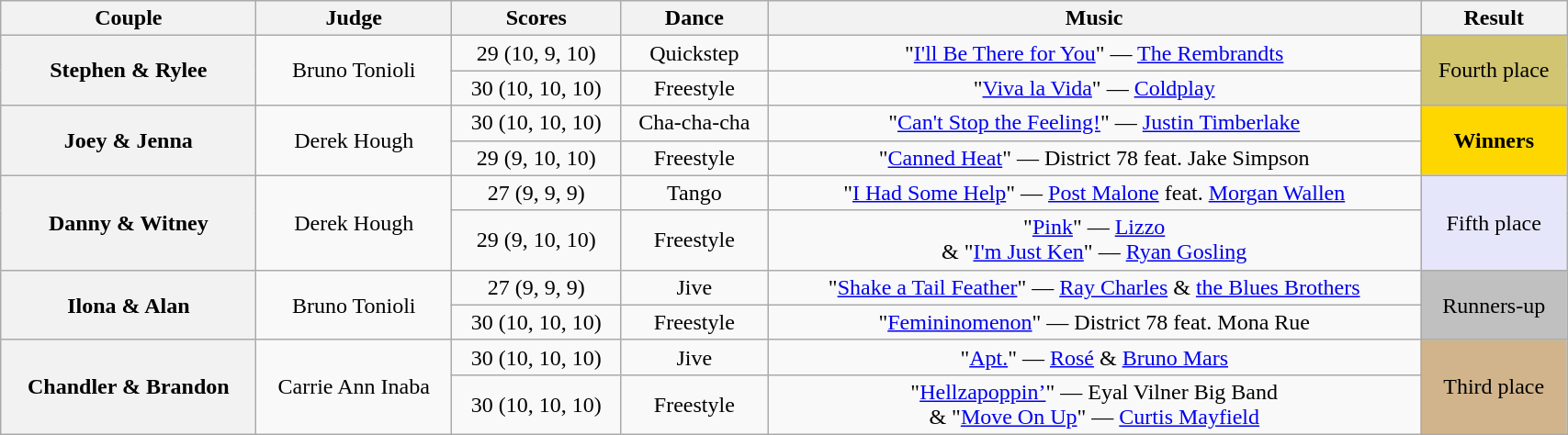<table class="wikitable sortable" style="text-align:center; width: 90%">
<tr>
<th scope="col">Couple</th>
<th scope="col" class="unsortable">Judge</th>
<th scope="col">Scores</th>
<th scope="col" class="unsortable">Dance</th>
<th scope="col" class="unsortable">Music</th>
<th scope="col" class="unsortable">Result</th>
</tr>
<tr>
<th rowspan="2" scope="row">Stephen & Rylee</th>
<td rowspan="2">Bruno Tonioli</td>
<td>29 (10, 9, 10)</td>
<td>Quickstep</td>
<td>"<a href='#'>I'll Be There for You</a>" — <a href='#'>The Rembrandts</a></td>
<td rowspan="2" bgcolor=D1C571>Fourth place</td>
</tr>
<tr>
<td>30 (10, 10, 10)</td>
<td>Freestyle</td>
<td>"<a href='#'>Viva la Vida</a>" — <a href='#'>Coldplay</a></td>
</tr>
<tr>
<th rowspan="2" scope="row">Joey & Jenna</th>
<td rowspan="2">Derek Hough</td>
<td>30 (10, 10, 10)</td>
<td>Cha-cha-cha</td>
<td>"<a href='#'>Can't Stop the Feeling!</a>" — <a href='#'>Justin Timberlake</a></td>
<td rowspan="2" bgcolor=gold><strong>Winners</strong></td>
</tr>
<tr>
<td>29 (9, 10, 10)</td>
<td>Freestyle</td>
<td>"<a href='#'>Canned Heat</a>" — District 78 feat. Jake Simpson</td>
</tr>
<tr>
<th rowspan="2" scope="row">Danny & Witney</th>
<td rowspan="2">Derek Hough</td>
<td>27 (9, 9, 9)</td>
<td>Tango</td>
<td>"<a href='#'>I Had Some Help</a>" — <a href='#'>Post Malone</a> feat. <a href='#'>Morgan Wallen</a></td>
<td rowspan="2" bgcolor="E6E6FA">Fifth place</td>
</tr>
<tr>
<td>29 (9, 10, 10)</td>
<td>Freestyle</td>
<td>"<a href='#'>Pink</a>" — <a href='#'>Lizzo</a><br>& "<a href='#'>I'm Just Ken</a>" — <a href='#'>Ryan Gosling</a></td>
</tr>
<tr>
<th rowspan="2" scope="row">Ilona & Alan</th>
<td rowspan="2">Bruno Tonioli</td>
<td>27 (9, 9, 9)</td>
<td>Jive</td>
<td>"<a href='#'>Shake a Tail Feather</a>" — <a href='#'>Ray Charles</a> & <a href='#'>the Blues Brothers</a></td>
<td rowspan="2" bgcolor=silver>Runners-up</td>
</tr>
<tr>
<td>30 (10, 10, 10)</td>
<td>Freestyle</td>
<td>"<a href='#'>Femininomenon</a>" — District 78 feat. Mona Rue</td>
</tr>
<tr>
<th rowspan="2" scope="row">Chandler & Brandon</th>
<td rowspan="2">Carrie Ann Inaba</td>
<td>30 (10, 10, 10)</td>
<td>Jive</td>
<td>"<a href='#'>Apt.</a>" — <a href='#'>Rosé</a> & <a href='#'>Bruno Mars</a></td>
<td rowspan="2" bgcolor=tan>Third place</td>
</tr>
<tr>
<td>30 (10, 10, 10)</td>
<td>Freestyle</td>
<td>"<a href='#'>Hellzapoppin’</a>" — Eyal Vilner Big Band<br>& "<a href='#'>Move On Up</a>" — <a href='#'>Curtis Mayfield</a></td>
</tr>
</table>
